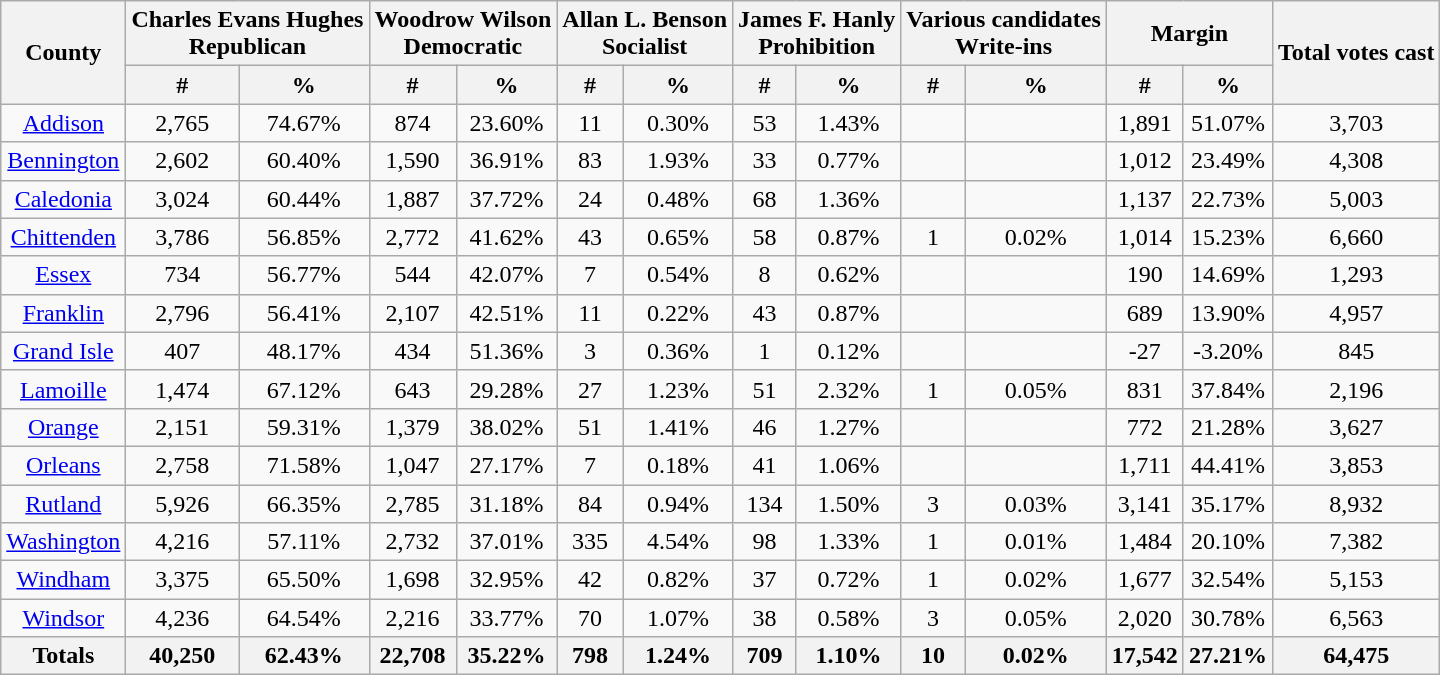<table class="wikitable sortable" style="text-align:center">
<tr>
<th style="text-align:center;" rowspan="2">County</th>
<th style="text-align:center;" colspan="2">Charles Evans Hughes<br>Republican</th>
<th style="text-align:center;" colspan="2">Woodrow Wilson<br>Democratic</th>
<th style="text-align:center;" colspan="2">Allan L. Benson<br>Socialist</th>
<th style="text-align:center;" colspan="2">James F. Hanly<br>Prohibition</th>
<th style="text-align:center;" colspan="2">Various candidates<br>Write-ins</th>
<th style="text-align:center;" colspan="2">Margin</th>
<th style="text-align:center;" rowspan="2">Total votes cast</th>
</tr>
<tr>
<th style="text-align:center;" data-sort-type="number">#</th>
<th style="text-align:center;" data-sort-type="number">%</th>
<th style="text-align:center;" data-sort-type="number">#</th>
<th style="text-align:center;" data-sort-type="number">%</th>
<th style="text-align:center;" data-sort-type="number">#</th>
<th style="text-align:center;" data-sort-type="number">%</th>
<th style="text-align:center;" data-sort-type="number">#</th>
<th style="text-align:center;" data-sort-type="number">%</th>
<th style="text-align:center;" data-sort-type="number">#</th>
<th style="text-align:center;" data-sort-type="number">%</th>
<th style="text-align:center;" data-sort-type="number">#</th>
<th style="text-align:center;" data-sort-type="number">%</th>
</tr>
<tr style="text-align:center;">
<td><a href='#'>Addison</a></td>
<td>2,765</td>
<td>74.67%</td>
<td>874</td>
<td>23.60%</td>
<td>11</td>
<td>0.30%</td>
<td>53</td>
<td>1.43%</td>
<td></td>
<td></td>
<td>1,891</td>
<td>51.07%</td>
<td>3,703</td>
</tr>
<tr style="text-align:center;">
<td><a href='#'>Bennington</a></td>
<td>2,602</td>
<td>60.40%</td>
<td>1,590</td>
<td>36.91%</td>
<td>83</td>
<td>1.93%</td>
<td>33</td>
<td>0.77%</td>
<td></td>
<td></td>
<td>1,012</td>
<td>23.49%</td>
<td>4,308</td>
</tr>
<tr style="text-align:center;">
<td><a href='#'>Caledonia</a></td>
<td>3,024</td>
<td>60.44%</td>
<td>1,887</td>
<td>37.72%</td>
<td>24</td>
<td>0.48%</td>
<td>68</td>
<td>1.36%</td>
<td></td>
<td></td>
<td>1,137</td>
<td>22.73%</td>
<td>5,003</td>
</tr>
<tr style="text-align:center;">
<td><a href='#'>Chittenden</a></td>
<td>3,786</td>
<td>56.85%</td>
<td>2,772</td>
<td>41.62%</td>
<td>43</td>
<td>0.65%</td>
<td>58</td>
<td>0.87%</td>
<td>1</td>
<td>0.02%</td>
<td>1,014</td>
<td>15.23%</td>
<td>6,660</td>
</tr>
<tr style="text-align:center;">
<td><a href='#'>Essex</a></td>
<td>734</td>
<td>56.77%</td>
<td>544</td>
<td>42.07%</td>
<td>7</td>
<td>0.54%</td>
<td>8</td>
<td>0.62%</td>
<td></td>
<td></td>
<td>190</td>
<td>14.69%</td>
<td>1,293</td>
</tr>
<tr style="text-align:center;">
<td><a href='#'>Franklin</a></td>
<td>2,796</td>
<td>56.41%</td>
<td>2,107</td>
<td>42.51%</td>
<td>11</td>
<td>0.22%</td>
<td>43</td>
<td>0.87%</td>
<td></td>
<td></td>
<td>689</td>
<td>13.90%</td>
<td>4,957</td>
</tr>
<tr style="text-align:center;">
<td><a href='#'>Grand Isle</a></td>
<td>407</td>
<td>48.17%</td>
<td>434</td>
<td>51.36%</td>
<td>3</td>
<td>0.36%</td>
<td>1</td>
<td>0.12%</td>
<td></td>
<td></td>
<td>-27</td>
<td>-3.20%</td>
<td>845</td>
</tr>
<tr style="text-align:center;">
<td><a href='#'>Lamoille</a></td>
<td>1,474</td>
<td>67.12%</td>
<td>643</td>
<td>29.28%</td>
<td>27</td>
<td>1.23%</td>
<td>51</td>
<td>2.32%</td>
<td>1</td>
<td>0.05%</td>
<td>831</td>
<td>37.84%</td>
<td>2,196</td>
</tr>
<tr style="text-align:center;">
<td><a href='#'>Orange</a></td>
<td>2,151</td>
<td>59.31%</td>
<td>1,379</td>
<td>38.02%</td>
<td>51</td>
<td>1.41%</td>
<td>46</td>
<td>1.27%</td>
<td></td>
<td></td>
<td>772</td>
<td>21.28%</td>
<td>3,627</td>
</tr>
<tr style="text-align:center;">
<td><a href='#'>Orleans</a></td>
<td>2,758</td>
<td>71.58%</td>
<td>1,047</td>
<td>27.17%</td>
<td>7</td>
<td>0.18%</td>
<td>41</td>
<td>1.06%</td>
<td></td>
<td></td>
<td>1,711</td>
<td>44.41%</td>
<td>3,853</td>
</tr>
<tr style="text-align:center;">
<td><a href='#'>Rutland</a></td>
<td>5,926</td>
<td>66.35%</td>
<td>2,785</td>
<td>31.18%</td>
<td>84</td>
<td>0.94%</td>
<td>134</td>
<td>1.50%</td>
<td>3</td>
<td>0.03%</td>
<td>3,141</td>
<td>35.17%</td>
<td>8,932</td>
</tr>
<tr style="text-align:center;">
<td><a href='#'>Washington</a></td>
<td>4,216</td>
<td>57.11%</td>
<td>2,732</td>
<td>37.01%</td>
<td>335</td>
<td>4.54%</td>
<td>98</td>
<td>1.33%</td>
<td>1</td>
<td>0.01%</td>
<td>1,484</td>
<td>20.10%</td>
<td>7,382</td>
</tr>
<tr style="text-align:center;">
<td><a href='#'>Windham</a></td>
<td>3,375</td>
<td>65.50%</td>
<td>1,698</td>
<td>32.95%</td>
<td>42</td>
<td>0.82%</td>
<td>37</td>
<td>0.72%</td>
<td>1</td>
<td>0.02%</td>
<td>1,677</td>
<td>32.54%</td>
<td>5,153</td>
</tr>
<tr style="text-align:center;">
<td><a href='#'>Windsor</a></td>
<td>4,236</td>
<td>64.54%</td>
<td>2,216</td>
<td>33.77%</td>
<td>70</td>
<td>1.07%</td>
<td>38</td>
<td>0.58%</td>
<td>3</td>
<td>0.05%</td>
<td>2,020</td>
<td>30.78%</td>
<td>6,563</td>
</tr>
<tr style="text-align:center;">
<th>Totals</th>
<th>40,250</th>
<th>62.43%</th>
<th>22,708</th>
<th>35.22%</th>
<th>798</th>
<th>1.24%</th>
<th>709</th>
<th>1.10%</th>
<th>10</th>
<th>0.02%</th>
<th>17,542</th>
<th>27.21%</th>
<th>64,475</th>
</tr>
</table>
